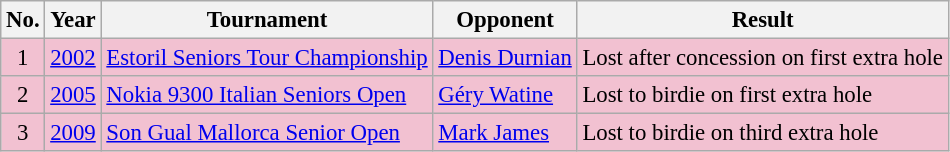<table class="wikitable" style="font-size:95%;">
<tr>
<th>No.</th>
<th>Year</th>
<th>Tournament</th>
<th>Opponent</th>
<th>Result</th>
</tr>
<tr style="background:#F2C1D1;">
<td align=center>1</td>
<td><a href='#'>2002</a></td>
<td><a href='#'>Estoril Seniors Tour Championship</a></td>
<td> <a href='#'>Denis Durnian</a></td>
<td>Lost after concession on first extra hole</td>
</tr>
<tr style="background:#F2C1D1;">
<td align=center>2</td>
<td><a href='#'>2005</a></td>
<td><a href='#'>Nokia 9300 Italian Seniors Open</a></td>
<td> <a href='#'>Géry Watine</a></td>
<td>Lost to birdie on first extra hole</td>
</tr>
<tr style="background:#F2C1D1;">
<td align=center>3</td>
<td><a href='#'>2009</a></td>
<td><a href='#'>Son Gual Mallorca Senior Open</a></td>
<td> <a href='#'>Mark James</a></td>
<td>Lost to birdie on third extra hole</td>
</tr>
</table>
